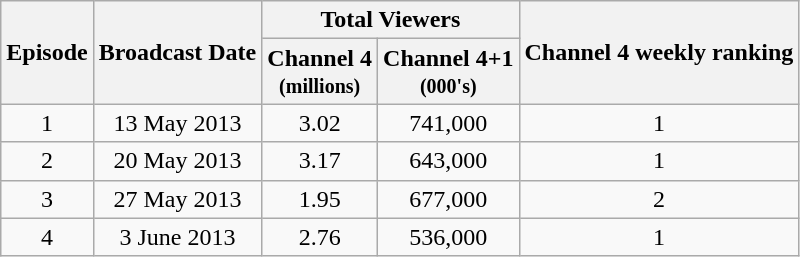<table class=wikitable style="text-align:center">
<tr>
<th scope="col" rowspan=2>Episode</th>
<th scope="col" rowspan=2>Broadcast Date</th>
<th scope="col" colspan=2>Total Viewers</th>
<th scope="col" rowspan=2>Channel 4 weekly ranking</th>
</tr>
<tr>
<th scope="col">Channel 4<br><small>(millions)</small></th>
<th scope="col">Channel 4+1<br><small>(000's)</small></th>
</tr>
<tr>
<td>1</td>
<td>13 May 2013</td>
<td>3.02</td>
<td>741,000</td>
<td>1</td>
</tr>
<tr>
<td>2</td>
<td>20 May 2013</td>
<td>3.17</td>
<td>643,000</td>
<td>1</td>
</tr>
<tr>
<td>3</td>
<td>27 May 2013</td>
<td>1.95</td>
<td>677,000</td>
<td>2</td>
</tr>
<tr>
<td>4</td>
<td>3 June 2013</td>
<td>2.76</td>
<td>536,000</td>
<td>1</td>
</tr>
</table>
